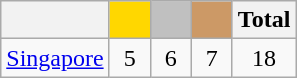<table class="wikitable">
<tr>
<th></th>
<th style="background-color:gold">        </th>
<th style="background-color:silver">      </th>
<th style="background-color:#CC9966">      </th>
<th>Total</th>
</tr>
<tr align="center">
<td> <a href='#'>Singapore</a></td>
<td>5</td>
<td>6</td>
<td>7</td>
<td>18</td>
</tr>
</table>
